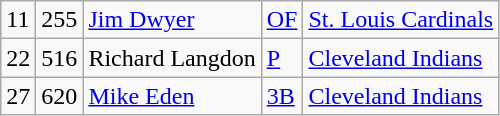<table class="wikitable">
<tr>
<td>11</td>
<td>255</td>
<td><a href='#'>Jim Dwyer</a></td>
<td><a href='#'>OF</a></td>
<td><a href='#'>St. Louis Cardinals</a></td>
</tr>
<tr>
<td>22</td>
<td>516</td>
<td>Richard Langdon</td>
<td><a href='#'>P</a></td>
<td><a href='#'>Cleveland Indians</a></td>
</tr>
<tr>
<td>27</td>
<td>620</td>
<td><a href='#'>Mike Eden</a></td>
<td><a href='#'>3B</a></td>
<td><a href='#'>Cleveland Indians</a></td>
</tr>
</table>
